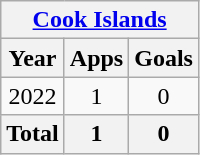<table class="wikitable" style="text-align:center">
<tr>
<th colspan=3><a href='#'>Cook Islands</a></th>
</tr>
<tr>
<th>Year</th>
<th>Apps</th>
<th>Goals</th>
</tr>
<tr>
<td>2022</td>
<td>1</td>
<td>0</td>
</tr>
<tr>
<th>Total</th>
<th>1</th>
<th>0</th>
</tr>
</table>
